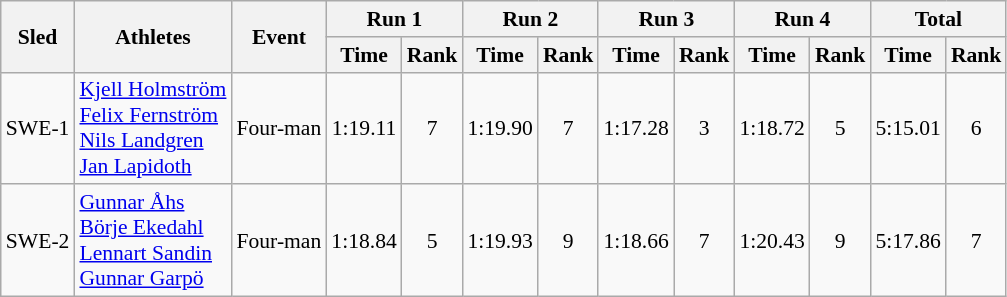<table class="wikitable" border="1" style="font-size:90%">
<tr>
<th rowspan="2">Sled</th>
<th rowspan="2">Athletes</th>
<th rowspan="2">Event</th>
<th colspan="2">Run 1</th>
<th colspan="2">Run 2</th>
<th colspan="2">Run 3</th>
<th colspan="2">Run 4</th>
<th colspan="2">Total</th>
</tr>
<tr>
<th>Time</th>
<th>Rank</th>
<th>Time</th>
<th>Rank</th>
<th>Time</th>
<th>Rank</th>
<th>Time</th>
<th>Rank</th>
<th>Time</th>
<th>Rank</th>
</tr>
<tr>
<td align="center">SWE-1</td>
<td><a href='#'>Kjell Holmström</a><br><a href='#'>Felix Fernström</a><br><a href='#'>Nils Landgren</a><br><a href='#'>Jan Lapidoth</a></td>
<td>Four-man</td>
<td align="center">1:19.11</td>
<td align="center">7</td>
<td align="center">1:19.90</td>
<td align="center">7</td>
<td align="center">1:17.28</td>
<td align="center">3</td>
<td align="center">1:18.72</td>
<td align="center">5</td>
<td align="center">5:15.01</td>
<td align="center">6</td>
</tr>
<tr>
<td align="center">SWE-2</td>
<td><a href='#'>Gunnar Åhs</a><br><a href='#'>Börje Ekedahl</a><br><a href='#'>Lennart Sandin</a><br><a href='#'>Gunnar Garpö</a></td>
<td>Four-man</td>
<td align="center">1:18.84</td>
<td align="center">5</td>
<td align="center">1:19.93</td>
<td align="center">9</td>
<td align="center">1:18.66</td>
<td align="center">7</td>
<td align="center">1:20.43</td>
<td align="center">9</td>
<td align="center">5:17.86</td>
<td align="center">7</td>
</tr>
</table>
